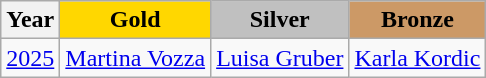<table class="wikitable">
<tr>
<th>Year</th>
<td align=center bgcolor=gold><strong>Gold</strong></td>
<td align=center bgcolor=silver><strong>Silver</strong></td>
<td align=center bgcolor=cc9966><strong>Bronze</strong></td>
</tr>
<tr>
<td><a href='#'>2025</a></td>
<td> <a href='#'>Martina Vozza</a></td>
<td> <a href='#'>Luisa Gruber</a></td>
<td> <a href='#'>Karla Kordic</a></td>
</tr>
</table>
